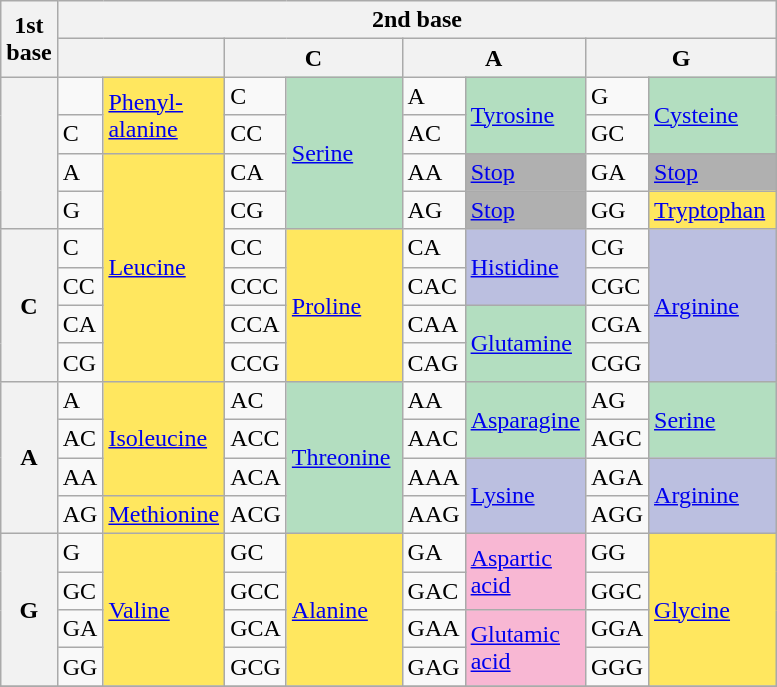<table class="wikitable floatright">
<tr>
<th rowspan=2>1st<br>base</th>
<th colspan=8>2nd base</th>
</tr>
<tr>
<th colspan=2></th>
<th colspan=2>C</th>
<th colspan=2>A</th>
<th colspan=2>G</th>
</tr>
<tr>
<th rowspan=4></th>
<td></td>
<td rowspan=2 style="background-color:#ffe75f"><a href='#'>Phenyl-<br>alanine</a></td>
<td>C</td>
<td rowspan=4 style="background-color:#b3dec0"><a href='#'>Serine</a></td>
<td>A</td>
<td rowspan=2 style="background-color:#b3dec0"><a href='#'>Tyrosine</a></td>
<td>G</td>
<td rowspan=2 style="background-color:#b3dec0"><a href='#'>Cysteine</a></td>
</tr>
<tr>
<td>C</td>
<td>CC</td>
<td>AC</td>
<td>GC</td>
</tr>
<tr>
<td>A</td>
<td rowspan=6 style="background-color:#ffe75f"><a href='#'>Leucine</a></td>
<td>CA</td>
<td>AA</td>
<td style="background-color:#B0B0B0;"><a href='#'>Stop</a> </td>
<td>GA</td>
<td style="background-color:#B0B0B0;"><a href='#'>Stop</a> </td>
</tr>
<tr>
<td>G</td>
<td>CG</td>
<td>AG</td>
<td style="background-color:#B0B0B0;"><a href='#'>Stop</a> </td>
<td>GG</td>
<td style="background-color:#ffe75f;"><a href='#'>Tryptophan</a> </td>
</tr>
<tr>
<th rowspan="4">C</th>
<td>C</td>
<td>CC</td>
<td rowspan=4 style="background-color:#ffe75f"><a href='#'>Proline</a></td>
<td>CA</td>
<td rowspan=2 style="background-color:#bbbfe0"><a href='#'>Histidine</a></td>
<td>CG</td>
<td rowspan=4 style="background-color:#bbbfe0"><a href='#'>Arginine</a></td>
</tr>
<tr>
<td>CC</td>
<td>CCC</td>
<td>CAC</td>
<td>CGC</td>
</tr>
<tr>
<td>CA</td>
<td>CCA</td>
<td>CAA</td>
<td rowspan=2 style="background-color:#b3dec0"><a href='#'>Glutamine</a></td>
<td>CGA</td>
</tr>
<tr>
<td>CG</td>
<td>CCG</td>
<td>CAG</td>
<td>CGG</td>
</tr>
<tr>
<th rowspan="4">A</th>
<td>A</td>
<td rowspan=3 style="background-color:#ffe75f"><a href='#'>Isoleucine</a></td>
<td>AC</td>
<td rowspan=4 style="background-color:#b3dec0"><a href='#'>Threonine</a> </td>
<td>AA</td>
<td rowspan=2 style="background-color:#b3dec0"><a href='#'>Asparagine</a></td>
<td>AG</td>
<td rowspan=2 style="background-color:#b3dec0"><a href='#'>Serine</a></td>
</tr>
<tr>
<td>AC</td>
<td>ACC</td>
<td>AAC</td>
<td>AGC</td>
</tr>
<tr>
<td>AA</td>
<td>ACA</td>
<td>AAA</td>
<td rowspan=2 style="background-color:#bbbfe0"><a href='#'>Lysine</a></td>
<td>AGA</td>
<td rowspan=2 style="background-color:#bbbfe0"><a href='#'>Arginine</a></td>
</tr>
<tr>
<td>AG</td>
<td style="background-color:#ffe75f;"><a href='#'>Methionine</a></td>
<td>ACG</td>
<td>AAG</td>
<td>AGG</td>
</tr>
<tr>
<th rowspan="4">G</th>
<td>G</td>
<td rowspan=4 style="background-color:#ffe75f"><a href='#'>Valine</a></td>
<td>GC</td>
<td rowspan=4 style="background-color:#ffe75f"><a href='#'>Alanine</a></td>
<td>GA</td>
<td rowspan=2 style="background-color:#f8b7d3"><a href='#'>Aspartic<br>acid</a></td>
<td>GG</td>
<td rowspan=4 style="background-color:#ffe75f"><a href='#'>Glycine</a></td>
</tr>
<tr>
<td>GC</td>
<td>GCC</td>
<td>GAC</td>
<td>GGC</td>
</tr>
<tr>
<td>GA</td>
<td>GCA</td>
<td>GAA</td>
<td rowspan=2 style="background-color:#f8b7d3"><a href='#'>Glutamic<br>acid</a></td>
<td>GGA</td>
</tr>
<tr>
<td>GG</td>
<td>GCG</td>
<td>GAG</td>
<td>GGG</td>
</tr>
<tr>
</tr>
</table>
